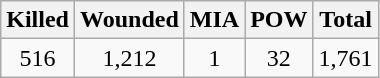<table class="wikitable" style="text-align:center">
<tr>
<th>Killed</th>
<th>Wounded</th>
<th>MIA</th>
<th>POW</th>
<th>Total</th>
</tr>
<tr>
<td>516</td>
<td>1,212</td>
<td>1</td>
<td>32</td>
<td>1,761</td>
</tr>
</table>
